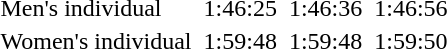<table>
<tr>
<td>Men's individual<br></td>
<td></td>
<td>1:46:25</td>
<td></td>
<td>1:46:36</td>
<td></td>
<td>1:46:56</td>
</tr>
<tr>
<td>Women's individual<br></td>
<td></td>
<td>1:59:48</td>
<td></td>
<td>1:59:48</td>
<td></td>
<td>1:59:50</td>
</tr>
</table>
